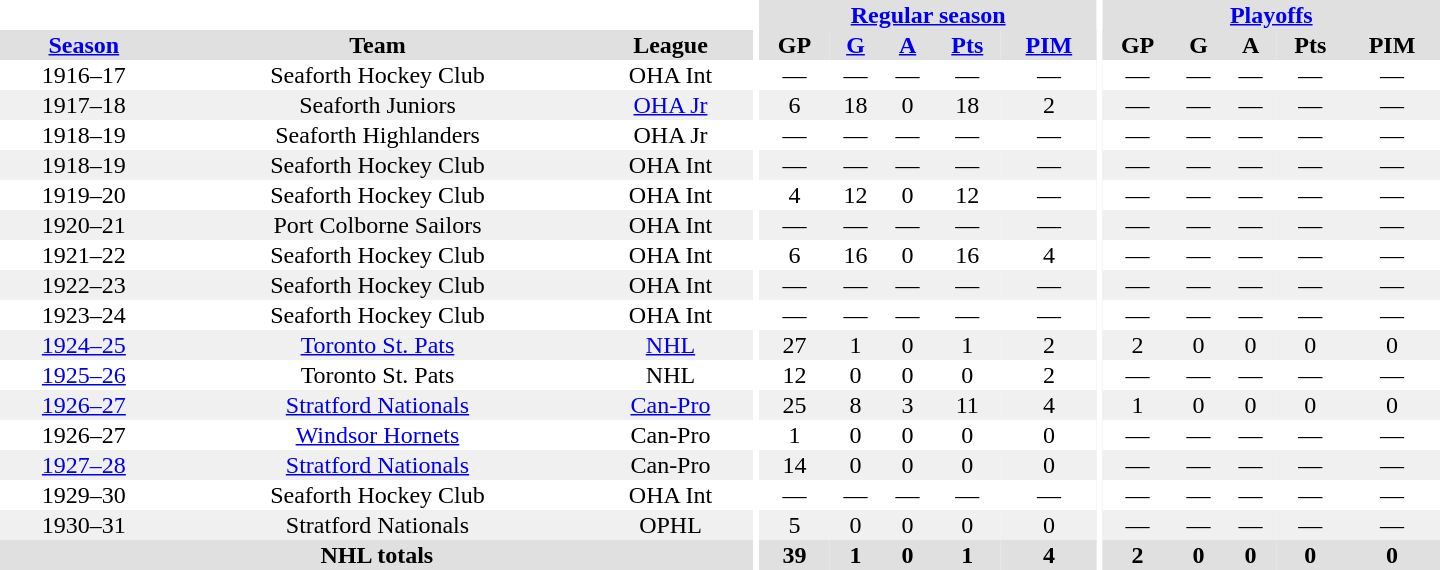<table border="0" cellpadding="1" cellspacing="0" style="text-align:center; width:60em">
<tr bgcolor="#e0e0e0">
<th colspan="3" bgcolor="#ffffff"></th>
<th rowspan="100" bgcolor="#ffffff"></th>
<th colspan="5"><a href='#'>Regular season</a></th>
<th rowspan="100" bgcolor="#ffffff"></th>
<th colspan="5"><a href='#'>Playoffs</a></th>
</tr>
<tr bgcolor="#e0e0e0">
<th><a href='#'>Season</a></th>
<th>Team</th>
<th>League</th>
<th>GP</th>
<th><a href='#'>G</a></th>
<th><a href='#'>A</a></th>
<th><a href='#'>Pts</a></th>
<th><a href='#'>PIM</a></th>
<th>GP</th>
<th>G</th>
<th>A</th>
<th>Pts</th>
<th>PIM</th>
</tr>
<tr>
<td>1916–17</td>
<td>Seaforth Hockey Club</td>
<td>OHA Int</td>
<td>—</td>
<td>—</td>
<td>—</td>
<td>—</td>
<td>—</td>
<td>—</td>
<td>—</td>
<td>—</td>
<td>—</td>
<td>—</td>
</tr>
<tr bgcolor="#f0f0f0">
<td>1917–18</td>
<td>Seaforth Juniors</td>
<td><a href='#'>OHA Jr</a></td>
<td>6</td>
<td>18</td>
<td>0</td>
<td>18</td>
<td>2</td>
<td>—</td>
<td>—</td>
<td>—</td>
<td>—</td>
<td>—</td>
</tr>
<tr>
<td>1918–19</td>
<td>Seaforth Highlanders</td>
<td>OHA Jr</td>
<td>—</td>
<td>—</td>
<td>—</td>
<td>—</td>
<td>—</td>
<td>—</td>
<td>—</td>
<td>—</td>
<td>—</td>
<td>—</td>
</tr>
<tr bgcolor="#f0f0f0">
<td>1918–19</td>
<td>Seaforth Hockey Club</td>
<td>OHA Int</td>
<td>—</td>
<td>—</td>
<td>—</td>
<td>—</td>
<td>—</td>
<td>—</td>
<td>—</td>
<td>—</td>
<td>—</td>
<td>—</td>
</tr>
<tr>
<td>1919–20</td>
<td>Seaforth Hockey Club</td>
<td>OHA Int</td>
<td>4</td>
<td>12</td>
<td>0</td>
<td>12</td>
<td>—</td>
<td>—</td>
<td>—</td>
<td>—</td>
<td>—</td>
<td>—</td>
</tr>
<tr bgcolor="#f0f0f0">
<td>1920–21</td>
<td>Port Colborne Sailors</td>
<td>OHA Int</td>
<td>—</td>
<td>—</td>
<td>—</td>
<td>—</td>
<td>—</td>
<td>—</td>
<td>—</td>
<td>—</td>
<td>—</td>
<td>—</td>
</tr>
<tr>
<td>1921–22</td>
<td>Seaforth Hockey Club</td>
<td>OHA Int</td>
<td>6</td>
<td>16</td>
<td>0</td>
<td>16</td>
<td>4</td>
<td>—</td>
<td>—</td>
<td>—</td>
<td>—</td>
<td>—</td>
</tr>
<tr bgcolor="#f0f0f0">
<td>1922–23</td>
<td>Seaforth Hockey Club</td>
<td>OHA Int</td>
<td>—</td>
<td>—</td>
<td>—</td>
<td>—</td>
<td>—</td>
<td>—</td>
<td>—</td>
<td>—</td>
<td>—</td>
<td>—</td>
</tr>
<tr>
<td>1923–24</td>
<td>Seaforth Hockey Club</td>
<td>OHA Int</td>
<td>—</td>
<td>—</td>
<td>—</td>
<td>—</td>
<td>—</td>
<td>—</td>
<td>—</td>
<td>—</td>
<td>—</td>
<td>—</td>
</tr>
<tr bgcolor="#f0f0f0">
<td><a href='#'>1924–25</a></td>
<td><a href='#'>Toronto St. Pats</a></td>
<td><a href='#'>NHL</a></td>
<td>27</td>
<td>1</td>
<td>0</td>
<td>1</td>
<td>2</td>
<td>2</td>
<td>0</td>
<td>0</td>
<td>0</td>
<td>0</td>
</tr>
<tr>
<td><a href='#'>1925–26</a></td>
<td>Toronto St. Pats</td>
<td>NHL</td>
<td>12</td>
<td>0</td>
<td>0</td>
<td>0</td>
<td>2</td>
<td>—</td>
<td>—</td>
<td>—</td>
<td>—</td>
<td>—</td>
</tr>
<tr bgcolor="#f0f0f0">
<td><a href='#'>1926–27</a></td>
<td><a href='#'>Stratford Nationals</a></td>
<td><a href='#'>Can-Pro</a></td>
<td>25</td>
<td>8</td>
<td>3</td>
<td>11</td>
<td>4</td>
<td>1</td>
<td>0</td>
<td>0</td>
<td>0</td>
<td>0</td>
</tr>
<tr>
<td>1926–27</td>
<td><a href='#'>Windsor Hornets</a></td>
<td>Can-Pro</td>
<td>1</td>
<td>0</td>
<td>0</td>
<td>0</td>
<td>0</td>
<td>—</td>
<td>—</td>
<td>—</td>
<td>—</td>
<td>—</td>
</tr>
<tr bgcolor="#f0f0f0">
<td><a href='#'>1927–28</a></td>
<td><a href='#'>Stratford Nationals</a></td>
<td>Can-Pro</td>
<td>14</td>
<td>0</td>
<td>0</td>
<td>0</td>
<td>0</td>
<td>—</td>
<td>—</td>
<td>—</td>
<td>—</td>
<td>—</td>
</tr>
<tr>
<td>1929–30</td>
<td>Seaforth Hockey Club</td>
<td>OHA Int</td>
<td>—</td>
<td>—</td>
<td>—</td>
<td>—</td>
<td>—</td>
<td>—</td>
<td>—</td>
<td>—</td>
<td>—</td>
<td>—</td>
</tr>
<tr bgcolor="#f0f0f0">
<td>1930–31</td>
<td>Stratford Nationals</td>
<td>OPHL</td>
<td>5</td>
<td>0</td>
<td>0</td>
<td>0</td>
<td>0</td>
<td>—</td>
<td>—</td>
<td>—</td>
<td>—</td>
<td>—</td>
</tr>
<tr bgcolor="#e0e0e0">
<th colspan="3">NHL totals</th>
<th>39</th>
<th>1</th>
<th>0</th>
<th>1</th>
<th>4</th>
<th>2</th>
<th>0</th>
<th>0</th>
<th>0</th>
<th>0</th>
</tr>
</table>
